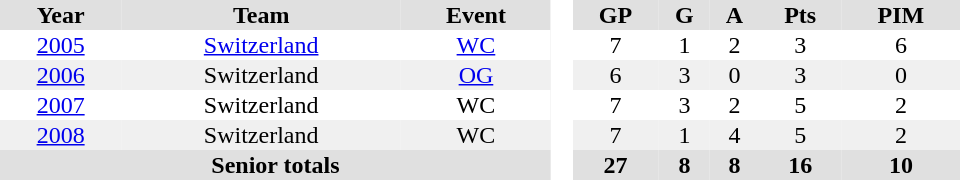<table border="0" cellpadding="1" cellspacing="0" style="text-align:center; width:40em">
<tr align="center" bgcolor="#e0e0e0">
<th>Year</th>
<th>Team</th>
<th>Event</th>
<th rowspan="99" bgcolor="#ffffff"> </th>
<th>GP</th>
<th>G</th>
<th>A</th>
<th>Pts</th>
<th>PIM</th>
</tr>
<tr>
<td><a href='#'>2005</a></td>
<td><a href='#'>Switzerland</a></td>
<td><a href='#'>WC</a></td>
<td>7</td>
<td>1</td>
<td>2</td>
<td>3</td>
<td>6</td>
</tr>
<tr bgcolor="#f0f0f0">
<td><a href='#'>2006</a></td>
<td>Switzerland</td>
<td><a href='#'>OG</a></td>
<td>6</td>
<td>3</td>
<td>0</td>
<td>3</td>
<td>0</td>
</tr>
<tr>
<td><a href='#'>2007</a></td>
<td>Switzerland</td>
<td>WC</td>
<td>7</td>
<td>3</td>
<td>2</td>
<td>5</td>
<td>2</td>
</tr>
<tr bgcolor="#f0f0f0">
<td><a href='#'>2008</a></td>
<td>Switzerland</td>
<td>WC</td>
<td>7</td>
<td>1</td>
<td>4</td>
<td>5</td>
<td>2</td>
</tr>
<tr bgcolor="#e0e0e0">
<th colspan=3>Senior totals</th>
<th>27</th>
<th>8</th>
<th>8</th>
<th>16</th>
<th>10</th>
</tr>
</table>
